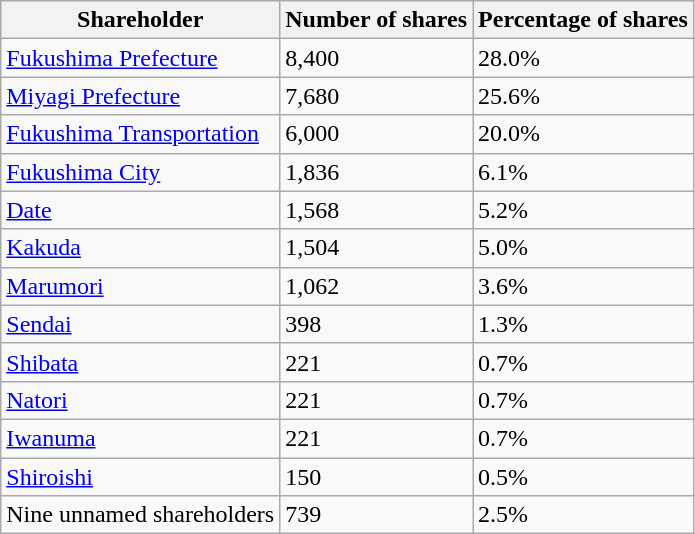<table class="wikitable">
<tr>
<th>Shareholder</th>
<th>Number of shares</th>
<th>Percentage of shares</th>
</tr>
<tr>
<td><a href='#'>Fukushima Prefecture</a></td>
<td>8,400</td>
<td>28.0%</td>
</tr>
<tr>
<td><a href='#'>Miyagi Prefecture</a></td>
<td>7,680</td>
<td>25.6%</td>
</tr>
<tr>
<td><a href='#'>Fukushima Transportation</a></td>
<td>6,000</td>
<td>20.0%</td>
</tr>
<tr>
<td><a href='#'>Fukushima City</a></td>
<td>1,836</td>
<td>6.1%</td>
</tr>
<tr>
<td><a href='#'>Date</a></td>
<td>1,568</td>
<td>5.2%</td>
</tr>
<tr>
<td><a href='#'>Kakuda</a></td>
<td>1,504</td>
<td>5.0%</td>
</tr>
<tr>
<td><a href='#'>Marumori</a></td>
<td>1,062</td>
<td>3.6%</td>
</tr>
<tr>
<td><a href='#'>Sendai</a></td>
<td>398</td>
<td>1.3%</td>
</tr>
<tr>
<td><a href='#'>Shibata</a></td>
<td>221</td>
<td>0.7%</td>
</tr>
<tr>
<td><a href='#'>Natori</a></td>
<td>221</td>
<td>0.7%</td>
</tr>
<tr>
<td><a href='#'>Iwanuma</a></td>
<td>221</td>
<td>0.7%</td>
</tr>
<tr>
<td><a href='#'>Shiroishi</a></td>
<td>150</td>
<td>0.5%</td>
</tr>
<tr>
<td>Nine unnamed shareholders</td>
<td>739</td>
<td>2.5%</td>
</tr>
</table>
